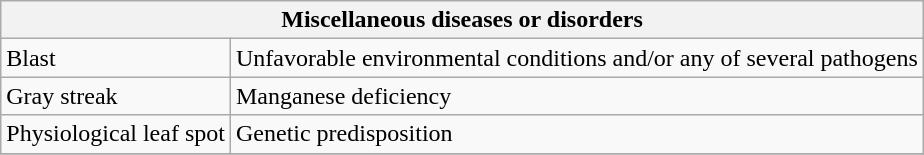<table class="wikitable" style="clear">
<tr>
<th colspan=2><strong>Miscellaneous diseases or disorders</strong><br></th>
</tr>
<tr>
<td>Blast</td>
<td>Unfavorable environmental conditions and/or any of several pathogens</td>
</tr>
<tr>
<td>Gray streak</td>
<td>Manganese deficiency</td>
</tr>
<tr>
<td>Physiological leaf spot</td>
<td>Genetic predisposition</td>
</tr>
<tr>
</tr>
</table>
